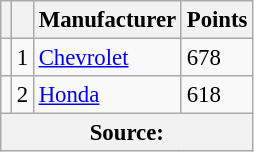<table class="wikitable" style="font-size: 95%;">
<tr>
<th scope="col"></th>
<th scope="col"></th>
<th scope="col">Manufacturer</th>
<th scope="col">Points</th>
</tr>
<tr>
<td align="left"></td>
<td align="center">1</td>
<td><a href='#'>Chevrolet</a></td>
<td>678</td>
</tr>
<tr>
<td align="left"></td>
<td align="center">2</td>
<td><a href='#'>Honda</a></td>
<td>618</td>
</tr>
<tr>
<th colspan=4>Source:</th>
</tr>
</table>
